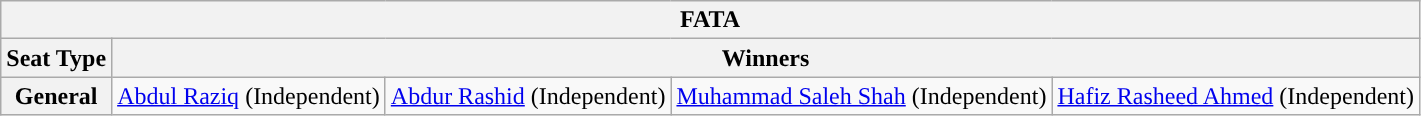<table class="wikitable">
<tr>
<th colspan="5">FATA</th>
</tr>
<tr>
<th>Seat Type</th>
<th colspan="4">Winners</th>
</tr>
<tr>
<th>General</th>
<td style="background:"><a href='#'>Abdul Raziq</a> (Independent)</td>
<td style="background:"><a href='#'>Abdur Rashid</a> (Independent)</td>
<td style="background:"><a href='#'>Muhammad Saleh Shah</a> (Independent)</td>
<td style="background:"><a href='#'>Hafiz Rasheed Ahmed</a> (Independent)</td>
</tr>
</table>
